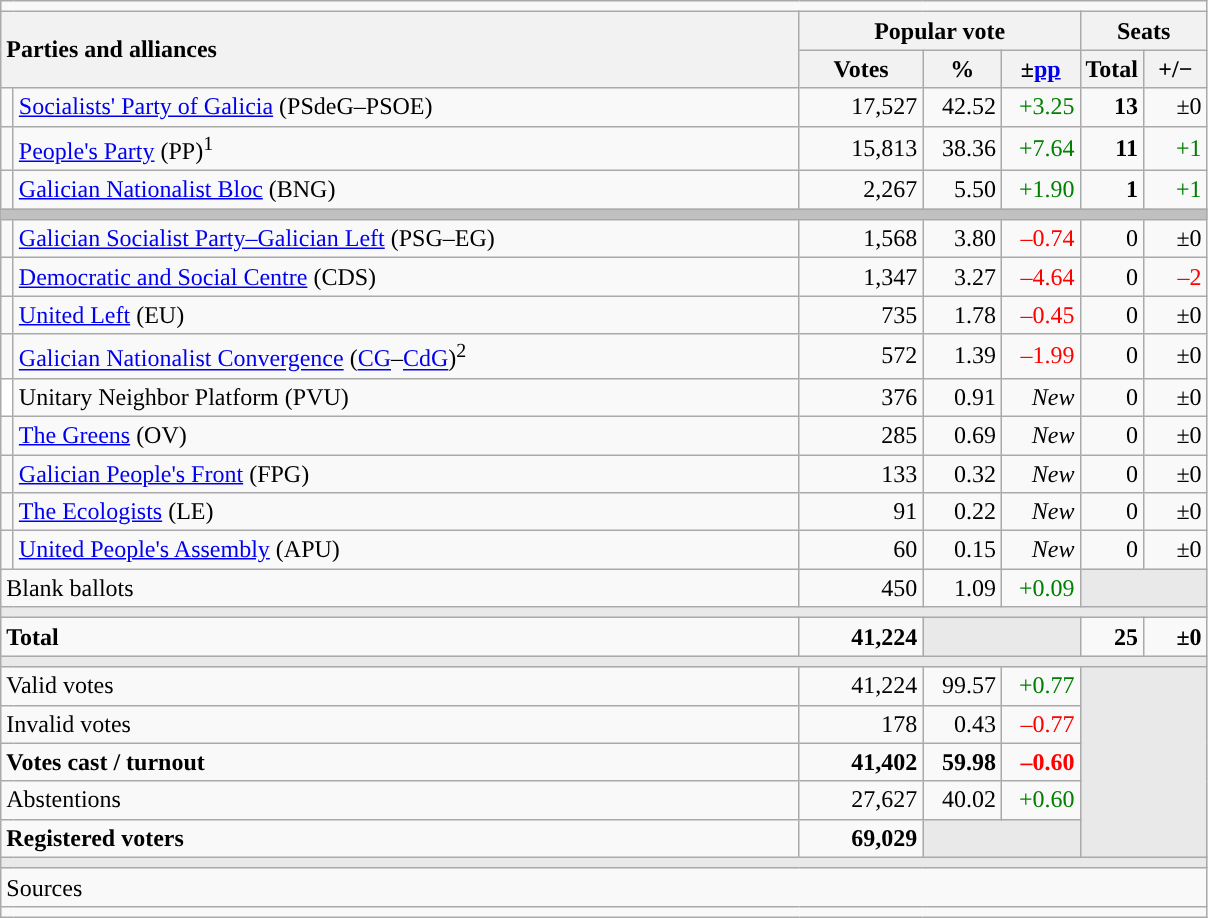<table class="wikitable" style="text-align:right;">
<tr>
<td colspan="7"></td>
</tr>
<tr>
<th style="text-align:left;" rowspan="2" colspan="2" width="525">Parties and alliances</th>
<th colspan="3">Popular vote</th>
<th colspan="2">Seats</th>
</tr>
<tr>
<th width="75">Votes</th>
<th width="45">%</th>
<th width="45">±<a href='#'>pp</a></th>
<th width="35">Total</th>
<th width="35">+/−</th>
</tr>
<tr>
<td width="1" style="color:inherit;background:"></td>
<td align="left"><a href='#'>Socialists' Party of Galicia</a> (PSdeG–PSOE)</td>
<td>17,527</td>
<td>42.52</td>
<td style="color:green;">+3.25</td>
<td><strong>13</strong></td>
<td>±0</td>
</tr>
<tr>
<td style="color:inherit;background:"></td>
<td align="left"><a href='#'>People's Party</a> (PP)<sup>1</sup></td>
<td>15,813</td>
<td>38.36</td>
<td style="color:green;">+7.64</td>
<td><strong>11</strong></td>
<td style="color:green;">+1</td>
</tr>
<tr>
<td style="color:inherit;background:"></td>
<td align="left"><a href='#'>Galician Nationalist Bloc</a> (BNG)</td>
<td>2,267</td>
<td>5.50</td>
<td style="color:green;">+1.90</td>
<td><strong>1</strong></td>
<td style="color:green;">+1</td>
</tr>
<tr>
<td colspan="7" bgcolor="#C0C0C0"></td>
</tr>
<tr>
<td style="color:inherit;background:"></td>
<td align="left"><a href='#'>Galician Socialist Party–Galician Left</a> (PSG–EG)</td>
<td>1,568</td>
<td>3.80</td>
<td style="color:red;">–0.74</td>
<td>0</td>
<td>±0</td>
</tr>
<tr>
<td style="color:inherit;background:"></td>
<td align="left"><a href='#'>Democratic and Social Centre</a> (CDS)</td>
<td>1,347</td>
<td>3.27</td>
<td style="color:red;">–4.64</td>
<td>0</td>
<td style="color:red;">–2</td>
</tr>
<tr>
<td style="color:inherit;background:"></td>
<td align="left"><a href='#'>United Left</a> (EU)</td>
<td>735</td>
<td>1.78</td>
<td style="color:red;">–0.45</td>
<td>0</td>
<td>±0</td>
</tr>
<tr>
<td style="color:inherit;background:"></td>
<td align="left"><a href='#'>Galician Nationalist Convergence</a> (<a href='#'>CG</a>–<a href='#'>CdG</a>)<sup>2</sup></td>
<td>572</td>
<td>1.39</td>
<td style="color:red;">–1.99</td>
<td>0</td>
<td>±0</td>
</tr>
<tr>
<td bgcolor="white"></td>
<td align="left">Unitary Neighbor Platform (PVU)</td>
<td>376</td>
<td>0.91</td>
<td><em>New</em></td>
<td>0</td>
<td>±0</td>
</tr>
<tr>
<td style="color:inherit;background:"></td>
<td align="left"><a href='#'>The Greens</a> (OV)</td>
<td>285</td>
<td>0.69</td>
<td><em>New</em></td>
<td>0</td>
<td>±0</td>
</tr>
<tr>
<td style="color:inherit;background:"></td>
<td align="left"><a href='#'>Galician People's Front</a> (FPG)</td>
<td>133</td>
<td>0.32</td>
<td><em>New</em></td>
<td>0</td>
<td>±0</td>
</tr>
<tr>
<td style="color:inherit;background:"></td>
<td align="left"><a href='#'>The Ecologists</a> (LE)</td>
<td>91</td>
<td>0.22</td>
<td><em>New</em></td>
<td>0</td>
<td>±0</td>
</tr>
<tr>
<td style="color:inherit;background:"></td>
<td align="left"><a href='#'>United People's Assembly</a> (APU)</td>
<td>60</td>
<td>0.15</td>
<td><em>New</em></td>
<td>0</td>
<td>±0</td>
</tr>
<tr>
<td align="left" colspan="2">Blank ballots</td>
<td>450</td>
<td>1.09</td>
<td style="color:green;">+0.09</td>
<td bgcolor="#E9E9E9" colspan="2"></td>
</tr>
<tr>
<td colspan="7" bgcolor="#E9E9E9"></td>
</tr>
<tr style="font-weight:bold;">
<td align="left" colspan="2">Total</td>
<td>41,224</td>
<td bgcolor="#E9E9E9" colspan="2"></td>
<td>25</td>
<td>±0</td>
</tr>
<tr>
<td colspan="7" bgcolor="#E9E9E9"></td>
</tr>
<tr>
<td align="left" colspan="2">Valid votes</td>
<td>41,224</td>
<td>99.57</td>
<td style="color:green;">+0.77</td>
<td bgcolor="#E9E9E9" colspan="2" rowspan="5"></td>
</tr>
<tr>
<td align="left" colspan="2">Invalid votes</td>
<td>178</td>
<td>0.43</td>
<td style="color:red;">–0.77</td>
</tr>
<tr style="font-weight:bold;">
<td align="left" colspan="2">Votes cast / turnout</td>
<td>41,402</td>
<td>59.98</td>
<td style="color:red;">–0.60</td>
</tr>
<tr>
<td align="left" colspan="2">Abstentions</td>
<td>27,627</td>
<td>40.02</td>
<td style="color:green;">+0.60</td>
</tr>
<tr style="font-weight:bold;">
<td align="left" colspan="2">Registered voters</td>
<td>69,029</td>
<td bgcolor="#E9E9E9" colspan="2"></td>
</tr>
<tr>
<td colspan="7" bgcolor="#E9E9E9"></td>
</tr>
<tr>
<td align="left" colspan="7">Sources</td>
</tr>
<tr>
<td colspan="7" style="text-align:left; max-width:790px;"></td>
</tr>
</table>
